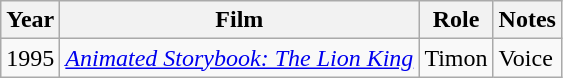<table class="wikitable sortable">
<tr>
<th>Year</th>
<th>Film</th>
<th>Role</th>
<th class="unsortable">Notes</th>
</tr>
<tr>
<td>1995</td>
<td><em><a href='#'>Animated Storybook: The Lion King</a></em></td>
<td>Timon</td>
<td>Voice</td>
</tr>
</table>
